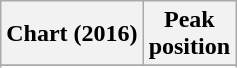<table class="wikitable sortable plainrowheaders" style="text-align:center">
<tr>
<th scope="col">Chart (2016)</th>
<th scope="col">Peak<br> position</th>
</tr>
<tr>
</tr>
<tr>
</tr>
<tr>
</tr>
<tr>
</tr>
<tr>
</tr>
<tr>
</tr>
<tr>
</tr>
</table>
